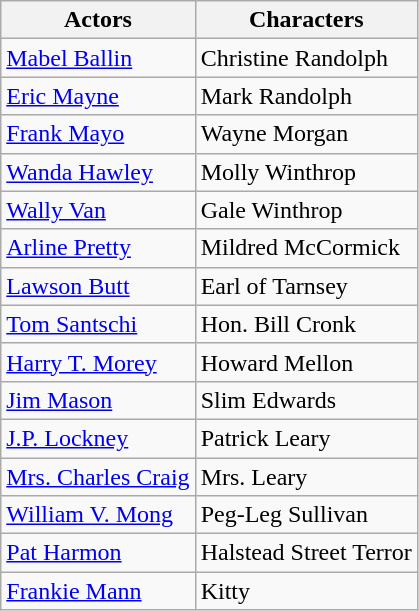<table class="wikitable">
<tr>
<th>Actors</th>
<th>Characters</th>
</tr>
<tr>
<td><a href='#'>Mabel Ballin</a></td>
<td>Christine Randolph</td>
</tr>
<tr>
<td><a href='#'>Eric Mayne</a></td>
<td>Mark Randolph</td>
</tr>
<tr>
<td><a href='#'>Frank Mayo</a></td>
<td>Wayne Morgan</td>
</tr>
<tr>
<td><a href='#'>Wanda Hawley</a></td>
<td>Molly Winthrop</td>
</tr>
<tr>
<td><a href='#'>Wally Van</a></td>
<td>Gale Winthrop</td>
</tr>
<tr>
<td><a href='#'>Arline Pretty</a></td>
<td>Mildred McCormick</td>
</tr>
<tr>
<td><a href='#'>Lawson Butt</a></td>
<td>Earl of Tarnsey</td>
</tr>
<tr>
<td><a href='#'>Tom Santschi</a></td>
<td>Hon. Bill Cronk</td>
</tr>
<tr>
<td><a href='#'>Harry T. Morey</a></td>
<td>Howard Mellon</td>
</tr>
<tr>
<td><a href='#'>Jim Mason</a></td>
<td>Slim Edwards</td>
</tr>
<tr>
<td><a href='#'>J.P. Lockney</a></td>
<td>Patrick Leary</td>
</tr>
<tr>
<td><a href='#'>Mrs. Charles Craig</a></td>
<td>Mrs. Leary</td>
</tr>
<tr>
<td><a href='#'>William V. Mong</a></td>
<td>Peg-Leg Sullivan</td>
</tr>
<tr>
<td><a href='#'>Pat Harmon</a></td>
<td>Halstead Street Terror</td>
</tr>
<tr>
<td><a href='#'>Frankie Mann</a></td>
<td>Kitty</td>
</tr>
</table>
